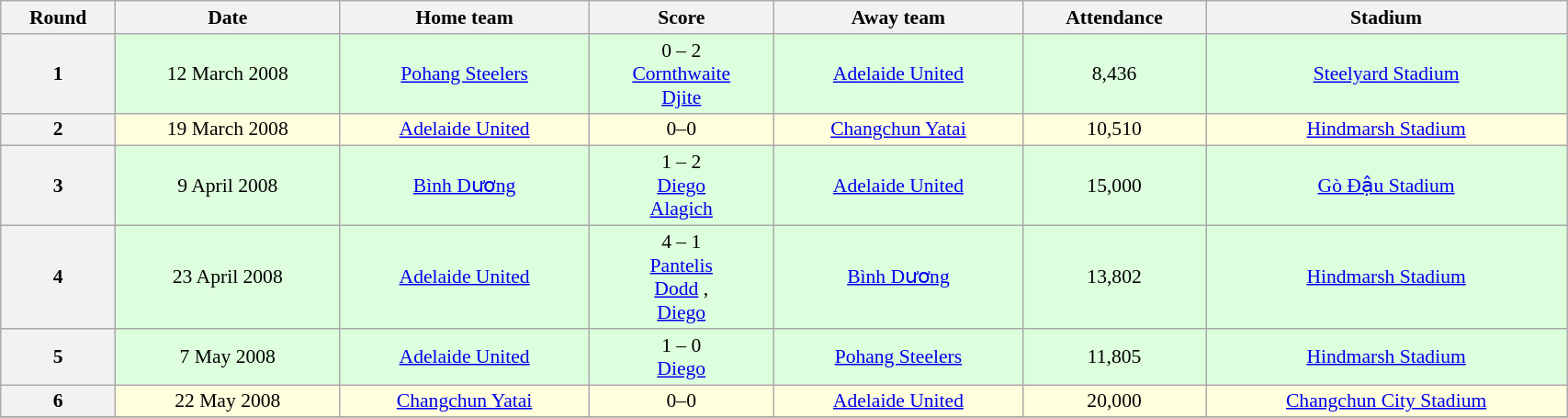<table class="wikitable" style="font-size:90%;width:90%; text-align:center;">
<tr>
<th>Round</th>
<th>Date</th>
<th>Home team</th>
<th>Score</th>
<th>Away team</th>
<th>Attendance</th>
<th>Stadium</th>
</tr>
<tr bgcolor="#ddffdd">
<th>1</th>
<td>12 March 2008</td>
<td><a href='#'>Pohang Steelers</a></td>
<td>0 – 2<br><a href='#'>Cornthwaite</a> <br><a href='#'>Djite</a> <br></td>
<td><a href='#'>Adelaide United</a></td>
<td>8,436</td>
<td><a href='#'>Steelyard Stadium</a></td>
</tr>
<tr bgcolor="#ffffdd">
<th>2</th>
<td>19 March 2008</td>
<td><a href='#'>Adelaide United</a></td>
<td>0–0</td>
<td><a href='#'>Changchun Yatai</a></td>
<td>10,510</td>
<td><a href='#'>Hindmarsh Stadium</a></td>
</tr>
<tr bgcolor="#ddffdd">
<th>3</th>
<td>9 April 2008</td>
<td><a href='#'>Bình Dương</a></td>
<td>1 – 2<br><a href='#'>Diego</a> <br><a href='#'>Alagich</a> </td>
<td><a href='#'>Adelaide United</a></td>
<td>15,000</td>
<td><a href='#'>Gò Đậu Stadium</a></td>
</tr>
<tr bgcolor="#ddffdd">
<th>4</th>
<td>23 April 2008</td>
<td><a href='#'>Adelaide United</a></td>
<td>4 – 1<br><a href='#'>Pantelis</a> <br><a href='#'>Dodd</a> , <br><a href='#'>Diego</a> </td>
<td><a href='#'>Bình Dương</a></td>
<td>13,802</td>
<td><a href='#'>Hindmarsh Stadium</a></td>
</tr>
<tr bgcolor="#ddffdd">
<th>5</th>
<td>7 May 2008</td>
<td><a href='#'>Adelaide United</a></td>
<td>1 – 0<br><a href='#'>Diego</a> </td>
<td><a href='#'>Pohang Steelers</a></td>
<td>11,805</td>
<td><a href='#'>Hindmarsh Stadium</a></td>
</tr>
<tr bgcolor="#ffffdd">
<th>6</th>
<td>22 May 2008</td>
<td><a href='#'>Changchun Yatai</a></td>
<td>0–0</td>
<td><a href='#'>Adelaide United</a></td>
<td>20,000</td>
<td><a href='#'>Changchun City Stadium</a></td>
</tr>
<tr>
</tr>
</table>
